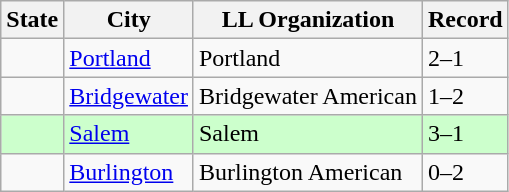<table class="wikitable">
<tr>
<th>State</th>
<th>City</th>
<th>LL Organization</th>
<th>Record</th>
</tr>
<tr>
<td><strong></strong></td>
<td><a href='#'>Portland</a></td>
<td>Portland</td>
<td>2–1</td>
</tr>
<tr>
<td><strong></strong></td>
<td><a href='#'>Bridgewater</a></td>
<td>Bridgewater American</td>
<td>1–2</td>
</tr>
<tr bgcolor="#ccffcc">
<td><strong></strong></td>
<td><a href='#'>Salem</a></td>
<td>Salem</td>
<td>3–1</td>
</tr>
<tr>
<td><strong></strong></td>
<td><a href='#'>Burlington</a></td>
<td>Burlington American</td>
<td>0–2</td>
</tr>
</table>
